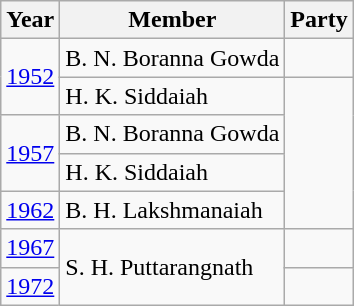<table class="wikitable sortable">
<tr>
<th>Year</th>
<th>Member</th>
<th colspan="2">Party</th>
</tr>
<tr>
<td rowspan="2"><a href='#'>1952</a></td>
<td>B. N. Boranna Gowda</td>
<td></td>
</tr>
<tr>
<td>H. K. Siddaiah</td>
</tr>
<tr>
<td rowspan="2"><a href='#'>1957</a></td>
<td>B. N. Boranna Gowda</td>
</tr>
<tr>
<td>H. K. Siddaiah</td>
</tr>
<tr>
<td><a href='#'>1962</a></td>
<td>B. H. Lakshmanaiah</td>
</tr>
<tr>
<td><a href='#'>1967</a></td>
<td rowspan="2">S. H. Puttarangnath</td>
<td></td>
</tr>
<tr>
<td><a href='#'>1972</a></td>
<td></td>
</tr>
</table>
